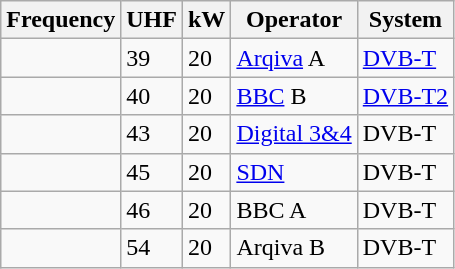<table class="wikitable sortable">
<tr>
<th>Frequency</th>
<th>UHF</th>
<th>kW</th>
<th>Operator</th>
<th>System</th>
</tr>
<tr>
<td></td>
<td>39</td>
<td>20</td>
<td><a href='#'>Arqiva</a> A</td>
<td><a href='#'>DVB-T</a></td>
</tr>
<tr>
<td></td>
<td>40</td>
<td>20</td>
<td><a href='#'>BBC</a> B</td>
<td><a href='#'>DVB-T2</a></td>
</tr>
<tr>
<td></td>
<td>43</td>
<td>20</td>
<td><a href='#'>Digital 3&4</a></td>
<td>DVB-T</td>
</tr>
<tr>
<td></td>
<td>45</td>
<td>20</td>
<td><a href='#'>SDN</a></td>
<td>DVB-T</td>
</tr>
<tr>
<td></td>
<td>46</td>
<td>20</td>
<td>BBC A</td>
<td>DVB-T</td>
</tr>
<tr>
<td></td>
<td>54</td>
<td>20</td>
<td>Arqiva B</td>
<td>DVB-T</td>
</tr>
</table>
